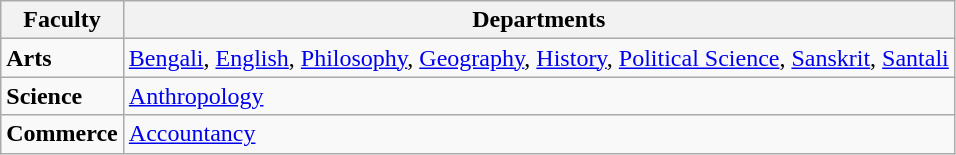<table class="wikitable sortable">
<tr>
<th>Faculty</th>
<th>Departments</th>
</tr>
<tr>
<td><strong>Arts</strong></td>
<td><a href='#'>Bengali</a>, <a href='#'>English</a>, <a href='#'>Philosophy</a>, <a href='#'>Geography</a>, <a href='#'>History</a>, <a href='#'>Political Science</a>, <a href='#'>Sanskrit</a>, <a href='#'>Santali</a></td>
</tr>
<tr>
<td><strong>Science</strong></td>
<td><a href='#'>Anthropology</a></td>
</tr>
<tr>
<td><strong>Commerce</strong></td>
<td><a href='#'>Accountancy</a></td>
</tr>
</table>
